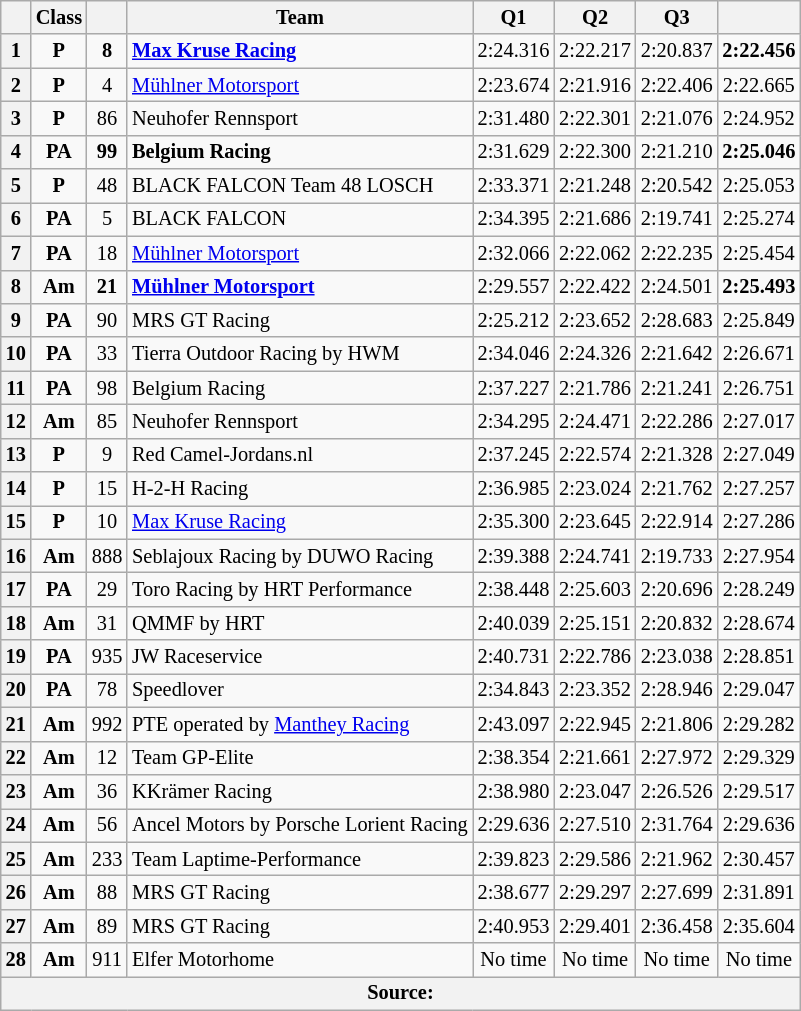<table class="wikitable sortable" style="font-size: 85%;">
<tr>
<th scope="col"></th>
<th scope="col">Class</th>
<th scope="col" class="wikitable unsortable"></th>
<th scope="col" class="wikitable unsortable">Team</th>
<th scope="col">Q1</th>
<th scope="col">Q2</th>
<th scope="col">Q3</th>
<th scope="col"></th>
</tr>
<tr>
<th>1</th>
<td align="center"><strong><span>P</span></strong></td>
<td align="center"><strong>8</strong></td>
<td><strong> <a href='#'>Max Kruse Racing</a></strong></td>
<td align="center">2:24.316</td>
<td align="center">2:22.217</td>
<td align="center">2:20.837</td>
<td align="center"><strong>2:22.456</strong></td>
</tr>
<tr>
<th>2</th>
<td align="center"><strong><span>P</span></strong></td>
<td align="center">4</td>
<td> <a href='#'>Mühlner Motorsport</a></td>
<td align="center">2:23.674</td>
<td align="center">2:21.916</td>
<td align="center">2:22.406</td>
<td align="center">2:22.665</td>
</tr>
<tr>
<th>3</th>
<td align="center"><strong><span>P</span></strong></td>
<td align="center">86</td>
<td> Neuhofer Rennsport</td>
<td align="center">2:31.480</td>
<td align="center">2:22.301</td>
<td align="center">2:21.076</td>
<td align="center">2:24.952</td>
</tr>
<tr>
<th>4</th>
<td align="center"><strong><span>PA</span></strong></td>
<td align="center"><strong>99</strong></td>
<td><strong> Belgium Racing</strong></td>
<td align="center">2:31.629</td>
<td align="center">2:22.300</td>
<td align="center">2:21.210</td>
<td align="center"><strong>2:25.046</strong></td>
</tr>
<tr>
<th>5</th>
<td align="center"><strong><span>P</span></strong></td>
<td align="center">48</td>
<td> BLACK FALCON Team 48 LOSCH</td>
<td align="center">2:33.371</td>
<td align="center">2:21.248</td>
<td align="center">2:20.542</td>
<td align="center">2:25.053</td>
</tr>
<tr>
<th>6</th>
<td align="center"><strong><span>PA</span></strong></td>
<td align="center">5</td>
<td> BLACK FALCON</td>
<td align="center">2:34.395</td>
<td align="center">2:21.686</td>
<td align="center">2:19.741</td>
<td align="center">2:25.274</td>
</tr>
<tr>
<th>7</th>
<td align="center"><strong><span>PA</span></strong></td>
<td align="center">18</td>
<td> <a href='#'>Mühlner Motorsport</a></td>
<td align="center">2:32.066</td>
<td align="center">2:22.062</td>
<td align="center">2:22.235</td>
<td align="center">2:25.454</td>
</tr>
<tr>
<th>8</th>
<td align="center"><strong><span>Am</span></strong></td>
<td align="center"><strong>21</strong></td>
<td><strong> <a href='#'>Mühlner Motorsport</a></strong></td>
<td align="center">2:29.557</td>
<td align="center">2:22.422</td>
<td align="center">2:24.501</td>
<td align="center"><strong>2:25.493</strong></td>
</tr>
<tr>
<th>9</th>
<td align="center"><strong><span>PA</span></strong></td>
<td align="center">90</td>
<td> MRS GT Racing</td>
<td align="center">2:25.212</td>
<td align="center">2:23.652</td>
<td align="center">2:28.683</td>
<td align="center">2:25.849</td>
</tr>
<tr>
<th>10</th>
<td align="center"><strong><span>PA</span></strong></td>
<td align="center">33</td>
<td> Tierra Outdoor Racing by HWM</td>
<td align="center">2:34.046</td>
<td align="center">2:24.326</td>
<td align="center">2:21.642</td>
<td align="center">2:26.671</td>
</tr>
<tr>
<th>11</th>
<td align="center"><strong><span>PA</span></strong></td>
<td align="center">98</td>
<td> Belgium Racing</td>
<td align="center">2:37.227</td>
<td align="center">2:21.786</td>
<td align="center">2:21.241</td>
<td align="center">2:26.751</td>
</tr>
<tr>
<th>12</th>
<td align="center"><strong><span>Am</span></strong></td>
<td align="center">85</td>
<td> Neuhofer Rennsport</td>
<td align="center">2:34.295</td>
<td align="center">2:24.471</td>
<td align="center">2:22.286</td>
<td align="center">2:27.017</td>
</tr>
<tr>
<th>13</th>
<td align="center"><strong><span>P</span></strong></td>
<td align="center">9</td>
<td> Red Camel-Jordans.nl</td>
<td align="center">2:37.245</td>
<td align="center">2:22.574</td>
<td align="center">2:21.328</td>
<td align="center">2:27.049</td>
</tr>
<tr>
<th>14</th>
<td align="center"><strong><span>P</span></strong></td>
<td align="center">15</td>
<td> H-2-H Racing</td>
<td align="center">2:36.985</td>
<td align="center">2:23.024</td>
<td align="center">2:21.762</td>
<td align="center">2:27.257</td>
</tr>
<tr>
<th>15</th>
<td align="center"><strong><span>P</span></strong></td>
<td align="center">10</td>
<td> <a href='#'>Max Kruse Racing</a></td>
<td align="center">2:35.300</td>
<td align="center">2:23.645</td>
<td align="center">2:22.914</td>
<td align="center">2:27.286</td>
</tr>
<tr>
<th>16</th>
<td align="center"><strong><span>Am</span></strong></td>
<td align="center">888</td>
<td> Seblajoux Racing by DUWO Racing</td>
<td align="center">2:39.388</td>
<td align="center">2:24.741</td>
<td align="center">2:19.733</td>
<td align="center">2:27.954</td>
</tr>
<tr>
<th>17</th>
<td align="center"><strong><span>PA</span></strong></td>
<td align="center">29</td>
<td> Toro Racing by HRT Performance</td>
<td align="center">2:38.448</td>
<td align="center">2:25.603</td>
<td align="center">2:20.696</td>
<td align="center">2:28.249</td>
</tr>
<tr>
<th>18</th>
<td align="center"><strong><span>Am</span></strong></td>
<td align="center">31</td>
<td> QMMF by HRT</td>
<td align="center">2:40.039</td>
<td align="center">2:25.151</td>
<td align="center">2:20.832</td>
<td align="center">2:28.674</td>
</tr>
<tr>
<th>19</th>
<td align="center"><strong><span>PA</span></strong></td>
<td align="center">935</td>
<td> JW Raceservice</td>
<td align="center">2:40.731</td>
<td align="center">2:22.786</td>
<td align="center">2:23.038</td>
<td align="center">2:28.851</td>
</tr>
<tr>
<th>20</th>
<td align="center"><strong><span>PA</span></strong></td>
<td align="center">78</td>
<td> Speedlover</td>
<td align="center">2:34.843</td>
<td align="center">2:23.352</td>
<td align="center">2:28.946</td>
<td align="center">2:29.047</td>
</tr>
<tr>
<th>21</th>
<td align="center"><strong><span>Am</span></strong></td>
<td align="center">992</td>
<td> PTE operated by <a href='#'>Manthey Racing</a></td>
<td align="center">2:43.097</td>
<td align="center">2:22.945</td>
<td align="center">2:21.806</td>
<td align="center">2:29.282</td>
</tr>
<tr>
<th>22</th>
<td align="center"><strong><span>Am</span></strong></td>
<td align="center">12</td>
<td> Team GP-Elite</td>
<td align="center">2:38.354</td>
<td align="center">2:21.661</td>
<td align="center">2:27.972</td>
<td align="center">2:29.329</td>
</tr>
<tr>
<th>23</th>
<td align="center"><strong><span>Am</span></strong></td>
<td align="center">36</td>
<td> KKrämer Racing</td>
<td align="center">2:38.980</td>
<td align="center">2:23.047</td>
<td align="center">2:26.526</td>
<td align="center">2:29.517</td>
</tr>
<tr>
<th>24</th>
<td align="center"><strong><span>Am</span></strong></td>
<td align="center">56</td>
<td> Ancel Motors by Porsche Lorient Racing</td>
<td align="center">2:29.636</td>
<td align="center">2:27.510</td>
<td align="center">2:31.764</td>
<td align="center">2:29.636</td>
</tr>
<tr>
<th>25</th>
<td align="center"><strong><span>Am</span></strong></td>
<td align="center">233</td>
<td> Team Laptime-Performance</td>
<td align="center">2:39.823</td>
<td align="center">2:29.586</td>
<td align="center">2:21.962</td>
<td align="center">2:30.457</td>
</tr>
<tr>
<th>26</th>
<td align="center"><strong><span>Am</span></strong></td>
<td align="center">88</td>
<td> MRS GT Racing</td>
<td align="center">2:38.677</td>
<td align="center">2:29.297</td>
<td align="center">2:27.699</td>
<td align="center">2:31.891</td>
</tr>
<tr>
<th>27</th>
<td align="center"><strong><span>Am</span></strong></td>
<td align="center">89</td>
<td> MRS GT Racing</td>
<td align="center">2:40.953</td>
<td align="center">2:29.401</td>
<td align="center">2:36.458</td>
<td align="center">2:35.604</td>
</tr>
<tr>
<th>28</th>
<td align="center"><strong><span>Am</span></strong></td>
<td align="center">911</td>
<td> Elfer Motorhome</td>
<td align="center">No time</td>
<td align="center">No time</td>
<td align="center">No time</td>
<td align="center">No time</td>
</tr>
<tr>
<th colspan="8">Source:</th>
</tr>
</table>
